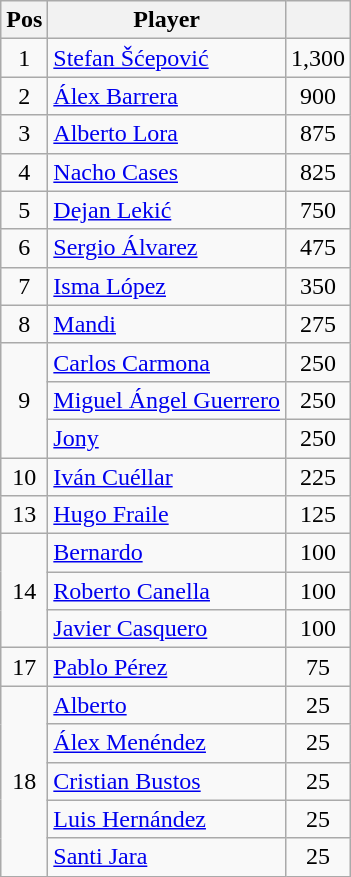<table class="wikitable" style="text-align:center">
<tr>
<th>Pos</th>
<th>Player</th>
<th></th>
</tr>
<tr>
<td>1</td>
<td align=left><a href='#'>Stefan Šćepović</a></td>
<td>1,300</td>
</tr>
<tr>
<td>2</td>
<td align=left><a href='#'>Álex Barrera</a></td>
<td>900</td>
</tr>
<tr>
<td>3</td>
<td align=left><a href='#'>Alberto Lora</a></td>
<td>875</td>
</tr>
<tr>
<td>4</td>
<td align=left><a href='#'>Nacho Cases</a></td>
<td>825</td>
</tr>
<tr>
<td>5</td>
<td align=left><a href='#'>Dejan Lekić</a></td>
<td>750</td>
</tr>
<tr>
<td>6</td>
<td align=left><a href='#'>Sergio Álvarez</a></td>
<td>475</td>
</tr>
<tr>
<td>7</td>
<td align=left><a href='#'>Isma López</a></td>
<td>350</td>
</tr>
<tr>
<td>8</td>
<td align=left><a href='#'>Mandi</a></td>
<td>275</td>
</tr>
<tr>
<td rowspan=3>9</td>
<td align=left><a href='#'>Carlos Carmona</a></td>
<td>250</td>
</tr>
<tr>
<td align=left><a href='#'>Miguel Ángel Guerrero</a></td>
<td>250</td>
</tr>
<tr>
<td align=left><a href='#'>Jony</a></td>
<td>250</td>
</tr>
<tr>
<td>10</td>
<td align=left><a href='#'>Iván Cuéllar</a></td>
<td>225</td>
</tr>
<tr>
<td>13</td>
<td align=left><a href='#'>Hugo Fraile</a></td>
<td>125</td>
</tr>
<tr>
<td rowspan=3>14</td>
<td align=left><a href='#'>Bernardo</a></td>
<td>100</td>
</tr>
<tr>
<td align=left><a href='#'>Roberto Canella</a></td>
<td>100</td>
</tr>
<tr>
<td align=left><a href='#'>Javier Casquero</a></td>
<td>100</td>
</tr>
<tr>
<td>17</td>
<td align=left><a href='#'>Pablo Pérez</a></td>
<td>75</td>
</tr>
<tr>
<td rowspan=5>18</td>
<td align=left><a href='#'>Alberto</a></td>
<td>25</td>
</tr>
<tr>
<td align=left><a href='#'>Álex Menéndez</a></td>
<td>25</td>
</tr>
<tr>
<td align=left><a href='#'>Cristian Bustos</a></td>
<td>25</td>
</tr>
<tr>
<td align=left><a href='#'>Luis Hernández</a></td>
<td>25</td>
</tr>
<tr>
<td align=left><a href='#'>Santi Jara</a></td>
<td>25</td>
</tr>
</table>
